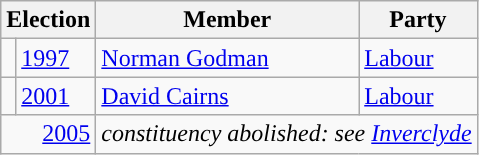<table class="wikitable">
<tr>
<th colspan="2">Election</th>
<th>Member</th>
<th>Party</th>
</tr>
<tr>
<td style="color:inherit;background-color: "></td>
<td><a href='#'>1997</a></td>
<td><a href='#'>Norman Godman</a></td>
<td><a href='#'>Labour</a></td>
</tr>
<tr>
<td style="color:inherit;background-color: "></td>
<td><a href='#'>2001</a></td>
<td><a href='#'>David Cairns</a></td>
<td><a href='#'>Labour</a></td>
</tr>
<tr>
<td colspan="2" align="right"><a href='#'>2005</a></td>
<td colspan="2"><em>constituency abolished: see <a href='#'>Inverclyde</a></em></td>
</tr>
</table>
